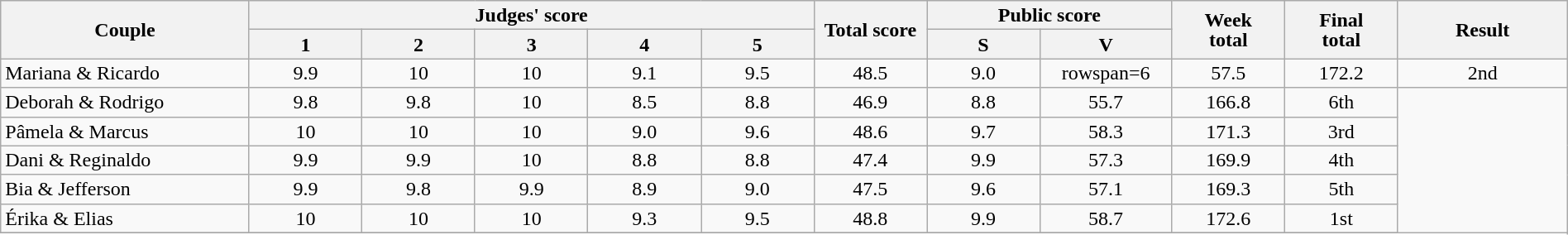<table class="wikitable" style="font-size:100%; line-height:16px; text-align:center" width="100%">
<tr>
<th rowspan=2 width="11.0%">Couple</th>
<th colspan=5 width="25.0%">Judges' score</th>
<th rowspan=2 width="05.0%">Total score</th>
<th colspan=2 width="10.0%">Public score</th>
<th rowspan=2 width="05.0%">Week<br>total</th>
<th rowspan=2 width="05.0%">Final<br>total</th>
<th rowspan=2 width="07.5%">Result</th>
</tr>
<tr>
<th width="05.0%">1</th>
<th width="05.0%">2</th>
<th width="05.0%">3</th>
<th width="05.0%">4</th>
<th width="05.0%">5</th>
<th width="05.0%">S</th>
<th width="05.0%">V</th>
</tr>
<tr>
<td align="left">Mariana & Ricardo</td>
<td>9.9</td>
<td>10</td>
<td>10</td>
<td>9.1</td>
<td>9.5</td>
<td>48.5</td>
<td>9.0</td>
<td>rowspan=6 </td>
<td>57.5</td>
<td>172.2</td>
<td>2nd</td>
</tr>
<tr>
<td align="left">Deborah & Rodrigo</td>
<td>9.8</td>
<td>9.8</td>
<td>10</td>
<td>8.5</td>
<td>8.8</td>
<td>46.9</td>
<td>8.8</td>
<td>55.7</td>
<td>166.8</td>
<td>6th</td>
</tr>
<tr>
<td align="left">Pâmela & Marcus</td>
<td>10</td>
<td>10</td>
<td>10</td>
<td>9.0</td>
<td>9.6</td>
<td>48.6</td>
<td>9.7</td>
<td>58.3</td>
<td>171.3</td>
<td>3rd</td>
</tr>
<tr>
<td align="left">Dani & Reginaldo</td>
<td>9.9</td>
<td>9.9</td>
<td>10</td>
<td>8.8</td>
<td>8.8</td>
<td>47.4</td>
<td>9.9</td>
<td>57.3</td>
<td>169.9</td>
<td>4th</td>
</tr>
<tr>
<td align="left">Bia & Jefferson</td>
<td>9.9</td>
<td>9.8</td>
<td>9.9</td>
<td>8.9</td>
<td>9.0</td>
<td>47.5</td>
<td>9.6</td>
<td>57.1</td>
<td>169.3</td>
<td>5th</td>
</tr>
<tr>
<td align="left">Érika & Elias</td>
<td>10</td>
<td>10</td>
<td>10</td>
<td>9.3</td>
<td>9.5</td>
<td>48.8</td>
<td>9.9</td>
<td>58.7</td>
<td>172.6</td>
<td>1st</td>
</tr>
<tr>
</tr>
</table>
